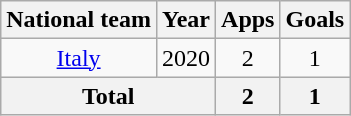<table class="wikitable" style="text-align:center">
<tr>
<th>National team</th>
<th>Year</th>
<th>Apps</th>
<th>Goals</th>
</tr>
<tr>
<td><a href='#'>Italy</a></td>
<td>2020</td>
<td>2</td>
<td>1</td>
</tr>
<tr>
<th colspan="2">Total</th>
<th>2</th>
<th>1</th>
</tr>
</table>
